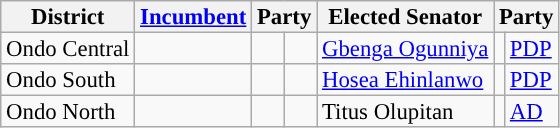<table class="sortable wikitable" style="font-size:95%;line-height:14px;">
<tr>
<th class="unsortable">District</th>
<th class="unsortable"><a href='#'>Incumbent</a></th>
<th colspan="2">Party</th>
<th class="unsortable">Elected Senator</th>
<th colspan="2">Party</th>
</tr>
<tr>
<td>Ondo Central</td>
<td></td>
<td></td>
<td></td>
<td><a href='#'>Gbenga Ogunniya</a></td>
<td style="background:"></td>
<td><a href='#'>PDP</a></td>
</tr>
<tr>
<td>Ondo South</td>
<td></td>
<td></td>
<td></td>
<td><a href='#'>Hosea Ehinlanwo</a></td>
<td style="background:"></td>
<td><a href='#'>PDP</a></td>
</tr>
<tr>
<td>Ondo North</td>
<td></td>
<td></td>
<td></td>
<td>Titus Olupitan</td>
<td style="background:"></td>
<td><a href='#'>AD</a></td>
</tr>
</table>
